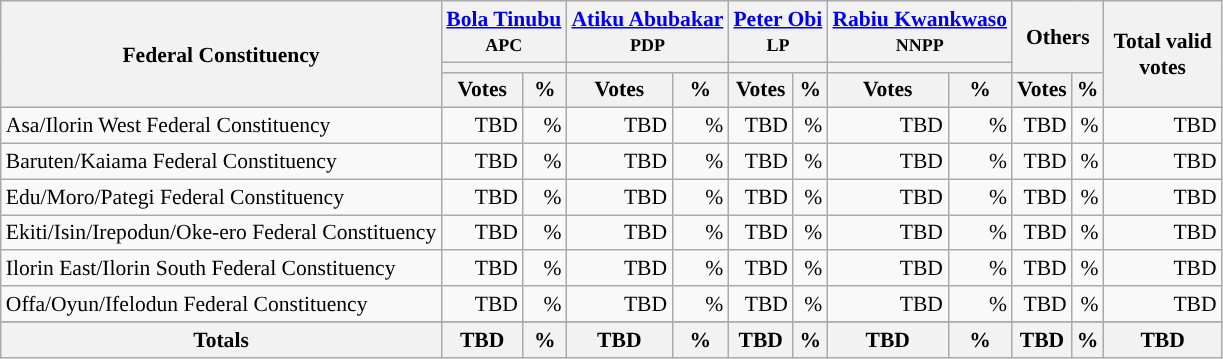<table class="wikitable sortable" style="text-align:right; font-size:90%">
<tr>
<th rowspan="3" style="max-width:7.5em;">Federal Constituency</th>
<th colspan="2"><a href='#'>Bola Tinubu</a><br><small>APC</small></th>
<th colspan="2"><a href='#'>Atiku Abubakar</a><br><small>PDP</small></th>
<th colspan="2"><a href='#'>Peter Obi</a><br><small>LP</small></th>
<th colspan="2"><a href='#'>Rabiu Kwankwaso</a><br><small>NNPP</small></th>
<th colspan="2" rowspan="2">Others</th>
<th rowspan="3" style="max-width:5em;">Total valid votes</th>
</tr>
<tr>
<th colspan=2 style="background-color:"></th>
<th colspan=2 style="background-color:"></th>
<th colspan=2 style="background-color:"></th>
<th colspan=2 style="background-color:"></th>
</tr>
<tr>
<th>Votes</th>
<th>%</th>
<th>Votes</th>
<th>%</th>
<th>Votes</th>
<th>%</th>
<th>Votes</th>
<th>%</th>
<th>Votes</th>
<th>%</th>
</tr>
<tr style="background-color:#">
<td style="text-align:left;">Asa/Ilorin West Federal Constituency</td>
<td>TBD</td>
<td>%</td>
<td>TBD</td>
<td>%</td>
<td>TBD</td>
<td>%</td>
<td>TBD</td>
<td>%</td>
<td>TBD</td>
<td>%</td>
<td>TBD</td>
</tr>
<tr style="background-color:#">
<td style="text-align:left;">Baruten/Kaiama Federal Constituency</td>
<td>TBD</td>
<td>%</td>
<td>TBD</td>
<td>%</td>
<td>TBD</td>
<td>%</td>
<td>TBD</td>
<td>%</td>
<td>TBD</td>
<td>%</td>
<td>TBD</td>
</tr>
<tr style="background-color:#">
<td style="text-align:left;">Edu/Moro/Pategi Federal Constituency</td>
<td>TBD</td>
<td>%</td>
<td>TBD</td>
<td>%</td>
<td>TBD</td>
<td>%</td>
<td>TBD</td>
<td>%</td>
<td>TBD</td>
<td>%</td>
<td>TBD</td>
</tr>
<tr style="background-color:#">
<td style="text-align:left;">Ekiti/Isin/Irepodun/Oke-ero Federal Constituency</td>
<td>TBD</td>
<td>%</td>
<td>TBD</td>
<td>%</td>
<td>TBD</td>
<td>%</td>
<td>TBD</td>
<td>%</td>
<td>TBD</td>
<td>%</td>
<td>TBD</td>
</tr>
<tr style="background-color:#">
<td style="text-align:left;">Ilorin East/Ilorin South Federal Constituency</td>
<td>TBD</td>
<td>%</td>
<td>TBD</td>
<td>%</td>
<td>TBD</td>
<td>%</td>
<td>TBD</td>
<td>%</td>
<td>TBD</td>
<td>%</td>
<td>TBD</td>
</tr>
<tr style="background-color:#">
<td style="text-align:left;">Offa/Oyun/Ifelodun Federal Constituency</td>
<td>TBD</td>
<td>%</td>
<td>TBD</td>
<td>%</td>
<td>TBD</td>
<td>%</td>
<td>TBD</td>
<td>%</td>
<td>TBD</td>
<td>%</td>
<td>TBD</td>
</tr>
<tr>
</tr>
<tr>
<th>Totals</th>
<th>TBD</th>
<th>%</th>
<th>TBD</th>
<th>%</th>
<th>TBD</th>
<th>%</th>
<th>TBD</th>
<th>%</th>
<th>TBD</th>
<th>%</th>
<th>TBD</th>
</tr>
</table>
